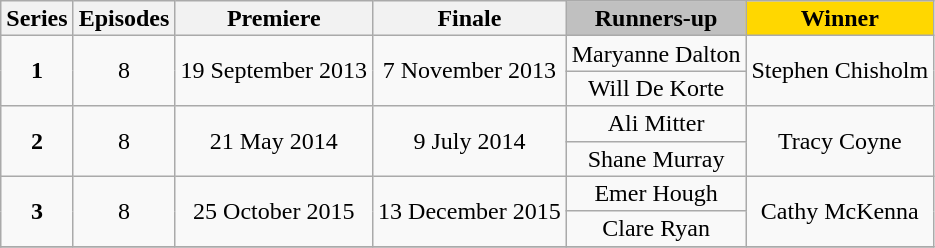<table class="wikitable"  style="text-align:center; line-height:16px;">
<tr>
<th scope="col">Series</th>
<th scope="col">Episodes</th>
<th scope="col">Premiere</th>
<th scope="col">Finale</th>
<th style="background:silver;">Runners-up</th>
<th style="background:gold;">Winner</th>
</tr>
<tr>
<td rowspan="2"><strong>1</strong></td>
<td rowspan="2">8</td>
<td rowspan="2">19 September 2013</td>
<td rowspan="2">7 November 2013</td>
<td>Maryanne Dalton</td>
<td rowspan="2">Stephen Chisholm</td>
</tr>
<tr>
<td>Will De Korte</td>
</tr>
<tr>
<td rowspan="2"><strong>2</strong></td>
<td rowspan="2">8</td>
<td rowspan="2">21 May 2014</td>
<td rowspan="2">9 July 2014</td>
<td>Ali Mitter</td>
<td rowspan="2">Tracy Coyne</td>
</tr>
<tr>
<td>Shane Murray</td>
</tr>
<tr>
<td rowspan="2"><strong>3</strong></td>
<td rowspan="2">8</td>
<td rowspan="2">25 October 2015</td>
<td rowspan="2">13 December 2015</td>
<td>Emer Hough</td>
<td rowspan="2">Cathy McKenna</td>
</tr>
<tr>
<td>Clare Ryan</td>
</tr>
<tr>
</tr>
</table>
